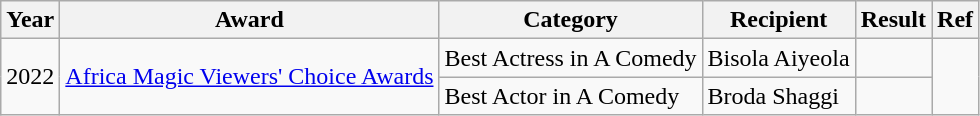<table class="wikitable">
<tr>
<th>Year</th>
<th>Award</th>
<th>Category</th>
<th>Recipient</th>
<th>Result</th>
<th>Ref</th>
</tr>
<tr>
<td rowspan="2">2022</td>
<td rowspan="2"><a href='#'>Africa Magic Viewers' Choice Awards</a></td>
<td>Best Actress in A Comedy</td>
<td>Bisola Aiyeola</td>
<td></td>
<td rowspan="2"></td>
</tr>
<tr>
<td>Best Actor in A Comedy</td>
<td>Broda Shaggi</td>
<td></td>
</tr>
</table>
